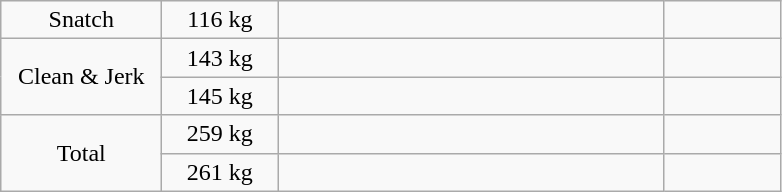<table class = "wikitable" style="text-align:center;">
<tr>
<td width=100>Snatch</td>
<td width=70>116 kg</td>
<td width=250 align=left></td>
<td width=70></td>
</tr>
<tr>
<td rowspan=2>Clean & Jerk</td>
<td>143 kg</td>
<td align=left></td>
<td></td>
</tr>
<tr>
<td>145 kg</td>
<td align=left></td>
<td></td>
</tr>
<tr>
<td rowspan=2>Total</td>
<td>259 kg</td>
<td align=left></td>
<td></td>
</tr>
<tr>
<td>261 kg</td>
<td align=left></td>
<td></td>
</tr>
</table>
